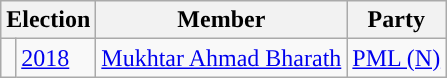<table class="wikitable">
<tr>
<th colspan="2">Election</th>
<th>Member</th>
<th>Party</th>
</tr>
<tr>
<td style="background-color: "></td>
<td><a href='#'>2018</a></td>
<td><a href='#'>Mukhtar Ahmad Bharath</a></td>
<td><a href='#'>PML (N)</a></td>
</tr>
</table>
